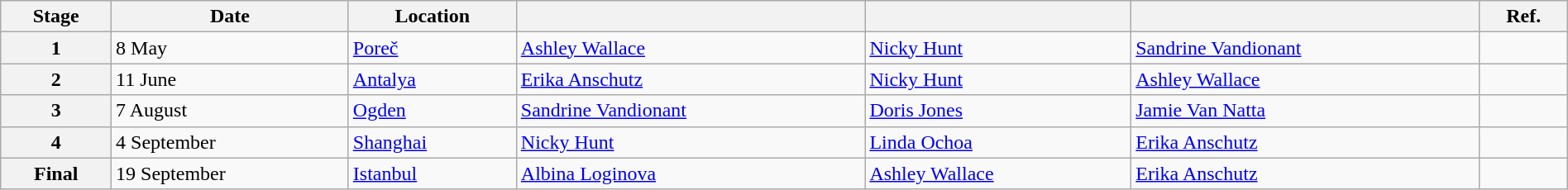<table class="wikitable" style="width:100%">
<tr>
<th>Stage</th>
<th>Date</th>
<th>Location</th>
<th></th>
<th></th>
<th></th>
<th>Ref.</th>
</tr>
<tr>
<th>1</th>
<td>8 May</td>
<td> <a href='#'>Poreč</a></td>
<td> <a href='#'>Ashley Wallace</a></td>
<td> <a href='#'>Nicky Hunt</a></td>
<td> <a href='#'>Sandrine Vandionant</a></td>
<td></td>
</tr>
<tr>
<th>2</th>
<td>11 June</td>
<td> <a href='#'>Antalya</a></td>
<td> <a href='#'>Erika Anschutz</a></td>
<td> <a href='#'>Nicky Hunt</a></td>
<td> <a href='#'>Ashley Wallace</a></td>
<td></td>
</tr>
<tr>
<th>3</th>
<td>7 August</td>
<td> <a href='#'>Ogden</a></td>
<td> <a href='#'>Sandrine Vandionant</a></td>
<td> <a href='#'>Doris Jones</a></td>
<td> <a href='#'>Jamie Van Natta</a></td>
<td></td>
</tr>
<tr>
<th>4</th>
<td>4 September</td>
<td> <a href='#'>Shanghai</a></td>
<td> <a href='#'>Nicky Hunt</a></td>
<td> <a href='#'>Linda Ochoa</a></td>
<td> <a href='#'>Erika Anschutz</a></td>
<td></td>
</tr>
<tr>
<th>Final</th>
<td>19 September</td>
<td> <a href='#'>Istanbul</a></td>
<td> <a href='#'>Albina Loginova</a></td>
<td> <a href='#'>Ashley Wallace</a></td>
<td> <a href='#'>Erika Anschutz</a></td>
<td></td>
</tr>
</table>
